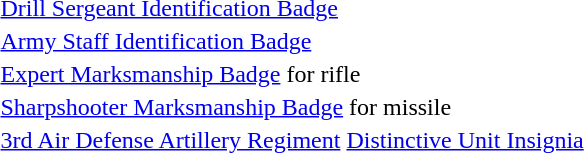<table>
<tr>
<td> <a href='#'>Drill Sergeant Identification Badge</a></td>
</tr>
<tr>
<td> <a href='#'>Army Staff Identification Badge</a></td>
</tr>
<tr>
<td> <a href='#'>Expert Marksmanship Badge</a> for rifle</td>
</tr>
<tr>
<td> <a href='#'>Sharpshooter Marksmanship Badge</a> for missile</td>
</tr>
<tr>
<td> <a href='#'>3rd Air Defense Artillery Regiment</a> <a href='#'>Distinctive Unit Insignia</a></td>
</tr>
</table>
